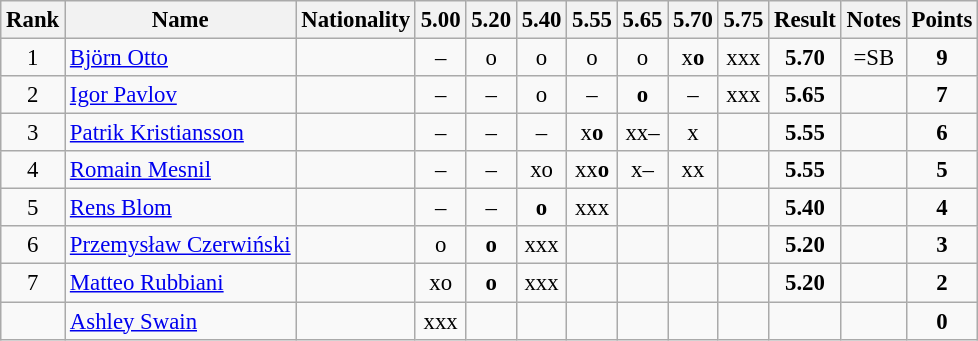<table class="wikitable sortable" style="text-align:center;font-size:95%">
<tr>
<th>Rank</th>
<th>Name</th>
<th>Nationality</th>
<th>5.00</th>
<th>5.20</th>
<th>5.40</th>
<th>5.55</th>
<th>5.65</th>
<th>5.70</th>
<th>5.75</th>
<th>Result</th>
<th>Notes</th>
<th>Points</th>
</tr>
<tr>
<td>1</td>
<td align=left><a href='#'>Björn Otto</a></td>
<td align=left></td>
<td>–</td>
<td>o</td>
<td>o</td>
<td>o</td>
<td>o</td>
<td>x<strong>o</strong></td>
<td>xxx</td>
<td><strong>5.70</strong></td>
<td>=SB</td>
<td><strong>9</strong></td>
</tr>
<tr>
<td>2</td>
<td align=left><a href='#'>Igor Pavlov</a></td>
<td align=left></td>
<td>–</td>
<td>–</td>
<td>o</td>
<td>–</td>
<td><strong>o</strong></td>
<td>–</td>
<td>xxx</td>
<td><strong>5.65</strong></td>
<td></td>
<td><strong>7</strong></td>
</tr>
<tr>
<td>3</td>
<td align=left><a href='#'>Patrik Kristiansson</a></td>
<td align=left></td>
<td>–</td>
<td>–</td>
<td>–</td>
<td>x<strong>o</strong></td>
<td>xx–</td>
<td>x</td>
<td></td>
<td><strong>5.55</strong></td>
<td></td>
<td><strong>6</strong></td>
</tr>
<tr>
<td>4</td>
<td align=left><a href='#'>Romain Mesnil</a></td>
<td align=left></td>
<td>–</td>
<td>–</td>
<td>xo</td>
<td>xx<strong>o</strong></td>
<td>x–</td>
<td>xx</td>
<td></td>
<td><strong>5.55</strong></td>
<td></td>
<td><strong>5</strong></td>
</tr>
<tr>
<td>5</td>
<td align=left><a href='#'>Rens Blom</a></td>
<td align=left></td>
<td>–</td>
<td>–</td>
<td><strong>o</strong></td>
<td>xxx</td>
<td></td>
<td></td>
<td></td>
<td><strong>5.40</strong></td>
<td></td>
<td><strong>4</strong></td>
</tr>
<tr>
<td>6</td>
<td align=left><a href='#'>Przemysław Czerwiński</a></td>
<td align=left></td>
<td>o</td>
<td><strong>o</strong></td>
<td>xxx</td>
<td></td>
<td></td>
<td></td>
<td></td>
<td><strong>5.20</strong></td>
<td></td>
<td><strong>3</strong></td>
</tr>
<tr>
<td>7</td>
<td align=left><a href='#'>Matteo Rubbiani</a></td>
<td align=left></td>
<td>xo</td>
<td><strong>o</strong></td>
<td>xxx</td>
<td></td>
<td></td>
<td></td>
<td></td>
<td><strong>5.20</strong></td>
<td></td>
<td><strong>2</strong></td>
</tr>
<tr>
<td></td>
<td align=left><a href='#'>Ashley Swain</a></td>
<td align=left></td>
<td>xxx</td>
<td></td>
<td></td>
<td></td>
<td></td>
<td></td>
<td></td>
<td><strong></strong></td>
<td></td>
<td><strong>0</strong></td>
</tr>
</table>
